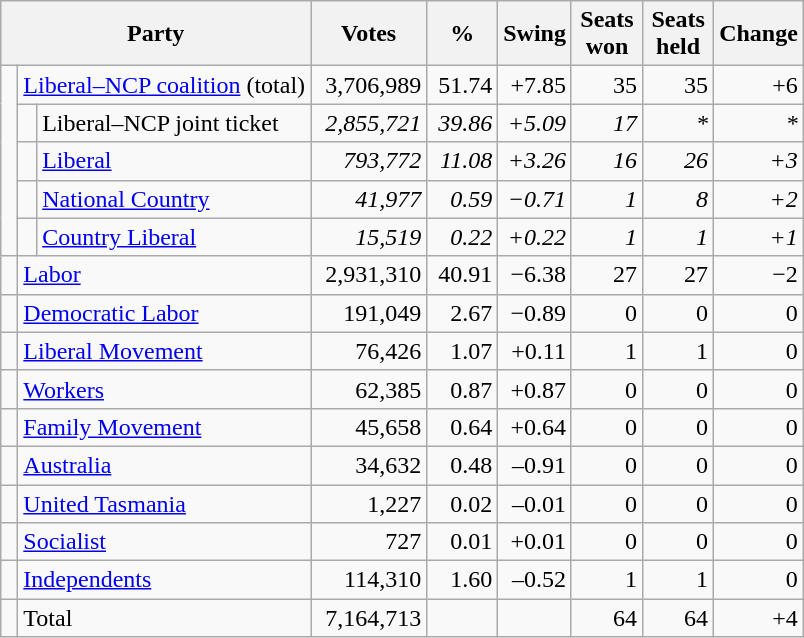<table class="wikitable">
<tr>
<th colspan=3 style="width:180px">Party</th>
<th style="width:70px">Votes</th>
<th style="width:40px">%</th>
<th style="width:40px">Swing</th>
<th style="width:40px">Seats won</th>
<th style="width:40px">Seats held</th>
<th style="width:40px">Change</th>
</tr>
<tr>
<td rowspan=5> </td>
<td colspan=2><a href='#'>Liberal–NCP coalition</a> (total)</td>
<td align=right>3,706,989</td>
<td align=right>51.74</td>
<td align=right>+7.85</td>
<td align=right>35</td>
<td align=right>35</td>
<td align=right>+6</td>
</tr>
<tr>
<td> </td>
<td>Liberal–NCP joint ticket</td>
<td align=right><em>2,855,721</em></td>
<td align=right><em>39.86</em></td>
<td align=right><em>+5.09</em></td>
<td align=right><em>17</em></td>
<td align=right><em>*</em></td>
<td align=right><em>*</em></td>
</tr>
<tr>
<td> </td>
<td><a href='#'>Liberal</a></td>
<td align=right><em>793,772</em></td>
<td align=right><em>11.08</em></td>
<td align=right><em>+3.26</em></td>
<td align=right><em>16</em></td>
<td align=right><em>26</em></td>
<td align=right><em>+3</em></td>
</tr>
<tr>
<td> </td>
<td><a href='#'>National Country</a></td>
<td align=right><em>41,977</em></td>
<td align=right><em>0.59</em></td>
<td align=right><em>−0.71</em></td>
<td align=right><em>1</em></td>
<td align=right><em>8</em></td>
<td align=right><em>+2</em></td>
</tr>
<tr>
<td> </td>
<td><a href='#'>Country Liberal</a></td>
<td align=right><em>15,519</em></td>
<td align=right><em>0.22</em></td>
<td align=right><em>+0.22</em></td>
<td align=right><em>1</em></td>
<td align=right><em>1</em></td>
<td align=right><em>+1</em></td>
</tr>
<tr>
<td> </td>
<td colspan=2><a href='#'>Labor</a></td>
<td align=right>2,931,310</td>
<td align=right>40.91</td>
<td align=right>−6.38</td>
<td align=right>27</td>
<td align=right>27</td>
<td align=right>−2</td>
</tr>
<tr>
<td> </td>
<td colspan=2><a href='#'>Democratic Labor</a></td>
<td align=right>191,049</td>
<td align=right>2.67</td>
<td align=right>−0.89</td>
<td align=right>0</td>
<td align=right>0</td>
<td align=right>0</td>
</tr>
<tr>
<td> </td>
<td colspan=2><a href='#'>Liberal Movement</a></td>
<td align=right>76,426</td>
<td align=right>1.07</td>
<td align=right>+0.11</td>
<td align=right>1</td>
<td align=right>1</td>
<td align=right>0</td>
</tr>
<tr>
<td> </td>
<td colspan=2><a href='#'>Workers</a></td>
<td align=right>62,385</td>
<td align=right>0.87</td>
<td align=right>+0.87</td>
<td align=right>0</td>
<td align=right>0</td>
<td align=right>0</td>
</tr>
<tr>
<td> </td>
<td colspan=2><a href='#'>Family Movement</a></td>
<td align=right>45,658</td>
<td align=right>0.64</td>
<td align=right>+0.64</td>
<td align=right>0</td>
<td align=right>0</td>
<td align=right>0</td>
</tr>
<tr>
<td> </td>
<td colspan=2><a href='#'>Australia</a></td>
<td align=right>34,632</td>
<td align=right>0.48</td>
<td align=right>–0.91</td>
<td align=right>0</td>
<td align=right>0</td>
<td align=right>0</td>
</tr>
<tr>
<td> </td>
<td colspan=2><a href='#'>United Tasmania</a></td>
<td align=right>1,227</td>
<td align=right>0.02</td>
<td align=right>–0.01</td>
<td align=right>0</td>
<td align=right>0</td>
<td align=right>0</td>
</tr>
<tr>
<td> </td>
<td colspan=2><a href='#'>Socialist</a></td>
<td align=right>727</td>
<td align=right>0.01</td>
<td align=right>+0.01</td>
<td align=right>0</td>
<td align=right>0</td>
<td align=right>0</td>
</tr>
<tr>
<td> </td>
<td colspan=2><a href='#'>Independents</a></td>
<td align=right>114,310</td>
<td align=right>1.60</td>
<td align=right>–0.52</td>
<td align=right>1</td>
<td align=right>1</td>
<td align=right>0</td>
</tr>
<tr>
<td> </td>
<td colspan=2>Total</td>
<td align=right>7,164,713</td>
<td align=right> </td>
<td align=right> </td>
<td align=right>64</td>
<td align=right>64</td>
<td align=right>+4</td>
</tr>
</table>
